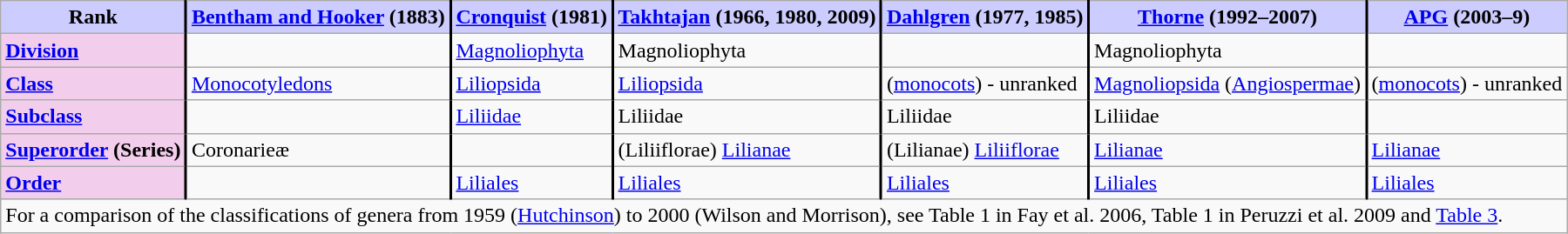<table class="wikitable" border="1">
<tr>
<th style="border-right:solid black 2px; background: #ccf">Rank</th>
<th style="border-right:solid black 2px; background: #ccf"><a href='#'>Bentham and Hooker</a> (1883)</th>
<th style="border-right:solid black 2px; background: #ccf"><a href='#'>Cronquist</a> (1981)</th>
<th style="border-right:solid black 2px; background: #ccf"><a href='#'>Takhtajan</a> (1966, 1980, 2009)</th>
<th style="border-right:solid black 2px; background: #ccf"><a href='#'>Dahlgren</a> (1977, 1985)</th>
<th style="border-right:solid black 2px; background: #ccf"><a href='#'>Thorne</a> (1992–2007)</th>
<th style= "background: #ccf"><a href='#'>APG</a> (2003–9)</th>
</tr>
<tr>
<td style="border-right:solid black 2px; background:#F2CEEC"><strong><a href='#'>Division</a></strong></td>
<td style="border-right:solid black 2px"></td>
<td style="border-right:solid black 2px"><a href='#'>Magnoliophyta</a></td>
<td style="border-right:solid black 2px">Magnoliophyta</td>
<td style="border-right:solid black 2px"></td>
<td style="border-right:solid black 2px">Magnoliophyta</td>
<td></td>
</tr>
<tr>
<td style="border-right:solid black 2px; background:#F2CEEC"><strong><a href='#'>Class</a></strong></td>
<td style="border-right:solid black 2px"><a href='#'>Monocotyledons</a></td>
<td style="border-right:solid black 2px"><a href='#'>Liliopsida</a></td>
<td style="border-right:solid black 2px"><a href='#'>Liliopsida</a></td>
<td style="border-right:solid black 2px">(<a href='#'>monocots</a>) - unranked</td>
<td style="border-right:solid black 2px"><a href='#'>Magnoliopsida</a> (<a href='#'>Angiospermae</a>)</td>
<td>(<a href='#'>monocots</a>) - unranked</td>
</tr>
<tr>
<td style="border-right:solid black 2px; background:#F2CEEC"><strong><a href='#'>Subclass</a></strong></td>
<td style="border-right:solid black 2px"></td>
<td style="border-right:solid black 2px"><a href='#'>Liliidae</a></td>
<td style="border-right:solid black 2px">Liliidae</td>
<td style="border-right:solid black 2px">Liliidae</td>
<td style="border-right:solid black 2px">Liliidae</td>
</tr>
<tr>
<td style="border-right:solid black 2px; background:#F2CEEC"><strong><a href='#'>Superorder</a> (Series)</strong></td>
<td style="border-right:solid black 2px">Coronarieæ</td>
<td style="border-right:solid black 2px"></td>
<td style="border-right:solid black 2px">(Liliiflorae) <a href='#'>Lilianae</a></td>
<td style="border-right:solid black 2px">(Lilianae) <a href='#'>Liliiflorae</a></td>
<td style="border-right:solid black 2px"><a href='#'>Lilianae</a></td>
<td><a href='#'>Lilianae</a></td>
</tr>
<tr>
<td style="border-right:solid black 2px; background:#F2CEEC"><strong><a href='#'>Order</a></strong></td>
<td style="border-right:solid black 2px"></td>
<td style="border-right:solid black 2px"><a href='#'>Liliales</a></td>
<td style="border-right:solid black 2px"><a href='#'>Liliales</a></td>
<td style="border-right:solid black 2px"><a href='#'>Liliales</a></td>
<td style="border-right:solid black 2px"><a href='#'>Liliales</a></td>
<td><a href='#'>Liliales</a></td>
</tr>
<tr style="border:none;">
<td colspan=7>For a comparison of the classifications of genera from 1959 (<a href='#'>Hutchinson</a>) to 2000 (Wilson and Morrison), see Table 1 in Fay et al. 2006, Table 1 in Peruzzi et al. 2009 and <a href='#'>Table 3</a>.</td>
</tr>
</table>
